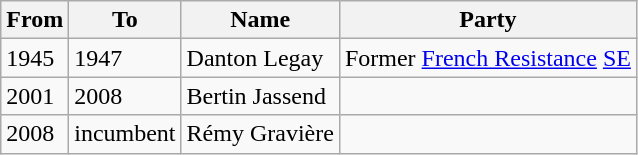<table class="wikitable">
<tr>
<th>From</th>
<th>To</th>
<th>Name</th>
<th>Party</th>
</tr>
<tr>
<td>1945</td>
<td>1947</td>
<td>Danton Legay</td>
<td>Former <a href='#'>French Resistance</a> <a href='#'>SE</a></td>
</tr>
<tr>
<td>2001</td>
<td>2008</td>
<td>Bertin Jassend</td>
<td></td>
</tr>
<tr>
<td>2008</td>
<td>incumbent</td>
<td>Rémy Gravière</td>
<td></td>
</tr>
</table>
